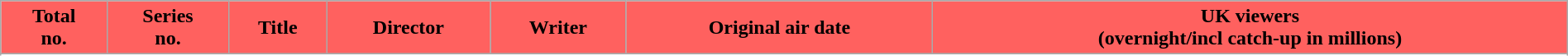<table class="wikitable plainrowheaders" style="width:100%;">
<tr>
<th style="background:#FF615F; color:#000;">Total<br>no.</th>
<th style="background:#FF615F; color:#000;">Series<br>no.</th>
<th style="background:#FF615F; color:#000;">Title</th>
<th style="background:#FF615F; color:#000;">Director</th>
<th style="background:#FF615F; color:#000;">Writer</th>
<th style="background:#FF615F; color:#000;">Original air date</th>
<th style="background:#FF615F; color:#000;">UK viewers<br>(overnight/incl catch-up in millions)</th>
</tr>
<tr>
</tr>
<tr>
</tr>
<tr>
</tr>
<tr>
</tr>
<tr>
</tr>
<tr>
</tr>
<tr>
</tr>
</table>
